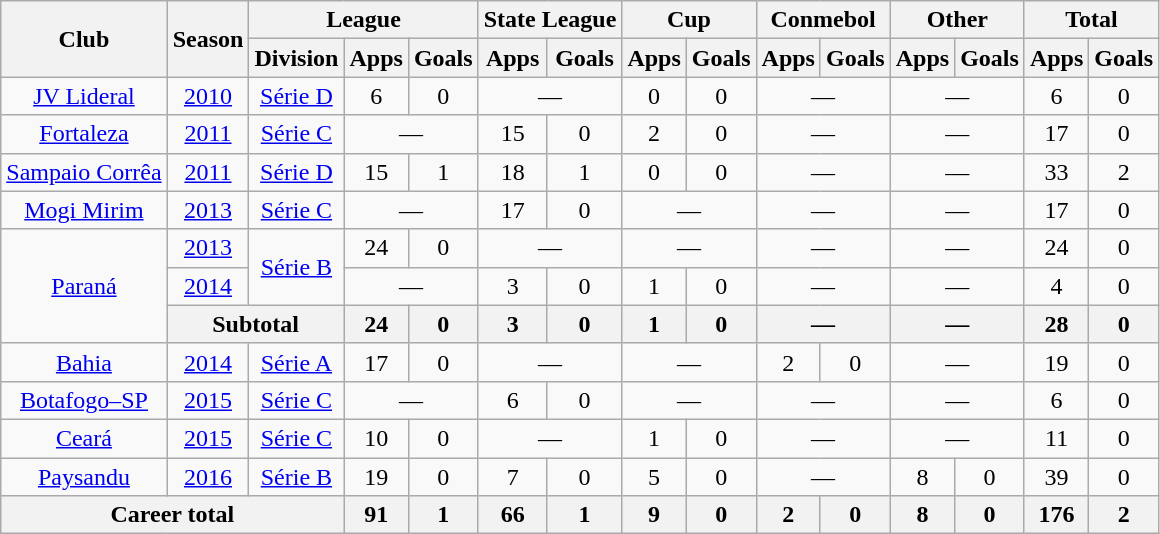<table class="wikitable" style="text-align: center;">
<tr>
<th rowspan="2">Club</th>
<th rowspan="2">Season</th>
<th colspan="3">League</th>
<th colspan="2">State League</th>
<th colspan="2">Cup</th>
<th colspan="2">Conmebol</th>
<th colspan="2">Other</th>
<th colspan="2">Total</th>
</tr>
<tr>
<th>Division</th>
<th>Apps</th>
<th>Goals</th>
<th>Apps</th>
<th>Goals</th>
<th>Apps</th>
<th>Goals</th>
<th>Apps</th>
<th>Goals</th>
<th>Apps</th>
<th>Goals</th>
<th>Apps</th>
<th>Goals</th>
</tr>
<tr>
<td valign="center"><a href='#'>JV Lideral</a></td>
<td><a href='#'>2010</a></td>
<td><a href='#'>Série D</a></td>
<td>6</td>
<td>0</td>
<td colspan="2">—</td>
<td>0</td>
<td>0</td>
<td colspan="2">—</td>
<td colspan="2">—</td>
<td>6</td>
<td>0</td>
</tr>
<tr>
<td valign="center"><a href='#'>Fortaleza</a></td>
<td><a href='#'>2011</a></td>
<td><a href='#'>Série C</a></td>
<td colspan="2">—</td>
<td>15</td>
<td>0</td>
<td>2</td>
<td>0</td>
<td colspan="2">—</td>
<td colspan="2">—</td>
<td>17</td>
<td>0</td>
</tr>
<tr>
<td valign="center"><a href='#'>Sampaio Corrêa</a></td>
<td><a href='#'>2011</a></td>
<td><a href='#'>Série D</a></td>
<td>15</td>
<td>1</td>
<td>18</td>
<td>1</td>
<td>0</td>
<td>0</td>
<td colspan="2">—</td>
<td colspan="2">—</td>
<td>33</td>
<td>2</td>
</tr>
<tr>
<td valign="center"><a href='#'>Mogi Mirim</a></td>
<td><a href='#'>2013</a></td>
<td><a href='#'>Série C</a></td>
<td colspan="2">—</td>
<td>17</td>
<td>0</td>
<td colspan="2">—</td>
<td colspan="2">—</td>
<td colspan="2">—</td>
<td>17</td>
<td>0</td>
</tr>
<tr>
<td rowspan=3 valign="center"><a href='#'>Paraná</a></td>
<td><a href='#'>2013</a></td>
<td rowspan=2><a href='#'>Série B</a></td>
<td>24</td>
<td>0</td>
<td colspan="2">—</td>
<td colspan="2">—</td>
<td colspan="2">—</td>
<td colspan="2">—</td>
<td>24</td>
<td>0</td>
</tr>
<tr>
<td><a href='#'>2014</a></td>
<td colspan="2">—</td>
<td>3</td>
<td>0</td>
<td>1</td>
<td>0</td>
<td colspan="2">—</td>
<td colspan="2">—</td>
<td>4</td>
<td>0</td>
</tr>
<tr>
<th colspan="2">Subtotal</th>
<th>24</th>
<th>0</th>
<th>3</th>
<th>0</th>
<th>1</th>
<th>0</th>
<th colspan="2">—</th>
<th colspan="2">—</th>
<th>28</th>
<th>0</th>
</tr>
<tr>
<td valign="center"><a href='#'>Bahia</a></td>
<td><a href='#'>2014</a></td>
<td><a href='#'>Série A</a></td>
<td>17</td>
<td>0</td>
<td colspan="2">—</td>
<td colspan="2">—</td>
<td>2</td>
<td>0</td>
<td colspan="2">—</td>
<td>19</td>
<td>0</td>
</tr>
<tr>
<td valign="center"><a href='#'>Botafogo–SP</a></td>
<td><a href='#'>2015</a></td>
<td><a href='#'>Série C</a></td>
<td colspan="2">—</td>
<td>6</td>
<td>0</td>
<td colspan="2">—</td>
<td colspan="2">—</td>
<td colspan="2">—</td>
<td>6</td>
<td>0</td>
</tr>
<tr>
<td valign="center"><a href='#'>Ceará</a></td>
<td><a href='#'>2015</a></td>
<td><a href='#'>Série C</a></td>
<td>10</td>
<td>0</td>
<td colspan="2">—</td>
<td>1</td>
<td>0</td>
<td colspan="2">—</td>
<td colspan="2">—</td>
<td>11</td>
<td>0</td>
</tr>
<tr>
<td valign="center"><a href='#'>Paysandu</a></td>
<td><a href='#'>2016</a></td>
<td><a href='#'>Série B</a></td>
<td>19</td>
<td>0</td>
<td>7</td>
<td>0</td>
<td>5</td>
<td>0</td>
<td colspan="2">—</td>
<td>8</td>
<td>0</td>
<td>39</td>
<td>0</td>
</tr>
<tr>
<th colspan="3"><strong>Career total</strong></th>
<th>91</th>
<th>1</th>
<th>66</th>
<th>1</th>
<th>9</th>
<th>0</th>
<th>2</th>
<th>0</th>
<th>8</th>
<th>0</th>
<th>176</th>
<th>2</th>
</tr>
</table>
